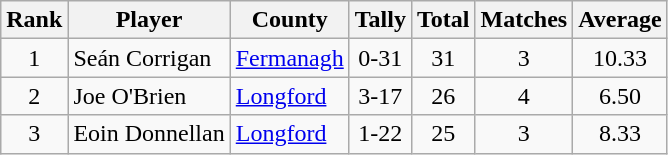<table class="wikitable">
<tr>
<th>Rank</th>
<th>Player</th>
<th>County</th>
<th>Tally</th>
<th>Total</th>
<th>Matches</th>
<th>Average</th>
</tr>
<tr>
<td rowspan=1 align=center>1</td>
<td>Seán Corrigan</td>
<td><a href='#'>Fermanagh</a></td>
<td align=center>0-31</td>
<td align=center>31</td>
<td align=center>3</td>
<td align=center>10.33</td>
</tr>
<tr>
<td rowspan=1 align=center>2</td>
<td>Joe O'Brien</td>
<td><a href='#'>Longford</a></td>
<td align=center>3-17</td>
<td align=center>26</td>
<td align=center>4</td>
<td align=center>6.50</td>
</tr>
<tr>
<td rowspan=1 align=center>3</td>
<td>Eoin Donnellan</td>
<td><a href='#'>Longford</a></td>
<td align=center>1-22</td>
<td align=center>25</td>
<td align=center>3</td>
<td align=center>8.33</td>
</tr>
</table>
